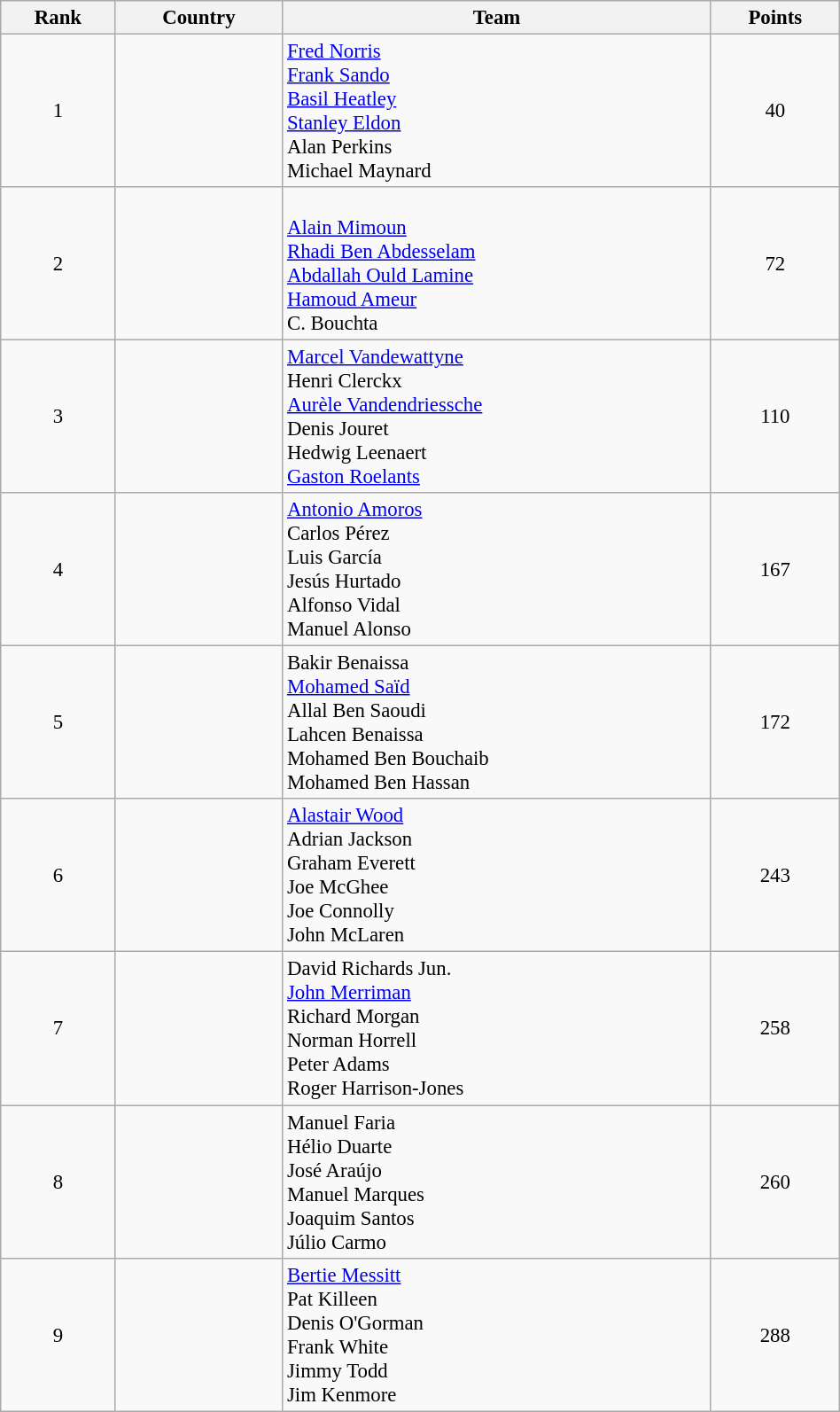<table class="wikitable sortable" style=" text-align:center; font-size:95%;" width="50%">
<tr>
<th>Rank</th>
<th>Country</th>
<th>Team</th>
<th>Points</th>
</tr>
<tr>
<td align=center>1</td>
<td align=left></td>
<td align=left><a href='#'>Fred Norris</a><br><a href='#'>Frank Sando</a><br><a href='#'>Basil Heatley</a><br><a href='#'>Stanley Eldon</a><br>Alan Perkins<br>Michael Maynard</td>
<td>40</td>
</tr>
<tr>
<td align=center>2</td>
<td align=left></td>
<td align=left><br><a href='#'>Alain Mimoun</a><br><a href='#'>Rhadi Ben Abdesselam</a><br><a href='#'>Abdallah Ould Lamine</a><br><a href='#'>Hamoud Ameur</a><br>C. Bouchta</td>
<td>72</td>
</tr>
<tr>
<td align=center>3</td>
<td align=left></td>
<td align=left><a href='#'>Marcel Vandewattyne</a><br>Henri Clerckx<br><a href='#'>Aurèle Vandendriessche</a><br>Denis Jouret<br>Hedwig Leenaert<br><a href='#'>Gaston Roelants</a></td>
<td>110</td>
</tr>
<tr>
<td align=center>4</td>
<td align=left></td>
<td align=left><a href='#'>Antonio Amoros</a><br>Carlos Pérez<br>Luis García<br>Jesús Hurtado<br>Alfonso Vidal<br>Manuel Alonso</td>
<td>167</td>
</tr>
<tr>
<td align=center>5</td>
<td align=left></td>
<td align=left>Bakir Benaissa<br><a href='#'>Mohamed Saïd</a><br>Allal Ben Saoudi<br>Lahcen Benaissa<br>Mohamed Ben Bouchaib<br>Mohamed Ben Hassan</td>
<td>172</td>
</tr>
<tr>
<td align=center>6</td>
<td align=left></td>
<td align=left><a href='#'>Alastair Wood</a><br>Adrian Jackson<br>Graham Everett<br>Joe McGhee<br>Joe Connolly<br>John McLaren</td>
<td>243</td>
</tr>
<tr>
<td align=center>7</td>
<td align=left></td>
<td align=left>David Richards Jun.<br><a href='#'>John Merriman</a><br>Richard Morgan<br>Norman Horrell<br>Peter Adams<br>Roger Harrison-Jones</td>
<td>258</td>
</tr>
<tr>
<td align=center>8</td>
<td align=left></td>
<td align=left>Manuel Faria<br>Hélio Duarte<br>José Araújo<br>Manuel Marques<br>Joaquim Santos<br>Júlio Carmo</td>
<td>260</td>
</tr>
<tr>
<td align=center>9</td>
<td align=left></td>
<td align=left><a href='#'>Bertie Messitt</a><br>Pat Killeen<br>Denis O'Gorman<br>Frank White<br>Jimmy Todd<br>Jim Kenmore</td>
<td>288</td>
</tr>
</table>
